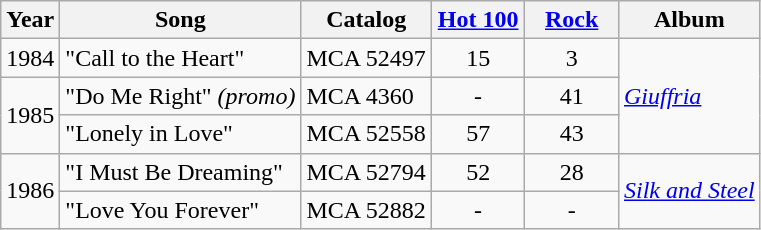<table class="wikitable">
<tr>
<th>Year</th>
<th>Song</th>
<th>Catalog</th>
<th width="55"><a href='#'>Hot 100</a></th>
<th width="55"><a href='#'>Rock</a><br></th>
<th>Album</th>
</tr>
<tr>
<td rowspan=1 align="center">1984</td>
<td>"Call to the Heart"</td>
<td>MCA 52497</td>
<td align="center">15</td>
<td align="center">3</td>
<td rowspan=3><em><a href='#'>Giuffria</a></em></td>
</tr>
<tr>
<td rowspan=2 align="center">1985</td>
<td>"Do Me Right" <em>(promo)</em></td>
<td>MCA 4360</td>
<td align="center">-</td>
<td align="center">41</td>
</tr>
<tr>
<td>"Lonely in Love"</td>
<td>MCA 52558</td>
<td align="center">57</td>
<td align="center">43</td>
</tr>
<tr>
<td rowspan=2 align="center">1986</td>
<td>"I Must Be Dreaming"</td>
<td>MCA 52794</td>
<td align="center">52</td>
<td align="center">28</td>
<td rowspan=2><em><a href='#'>Silk and Steel</a></em></td>
</tr>
<tr>
<td>"Love You Forever"</td>
<td>MCA 52882</td>
<td align="center">-</td>
<td align="center">-</td>
</tr>
</table>
